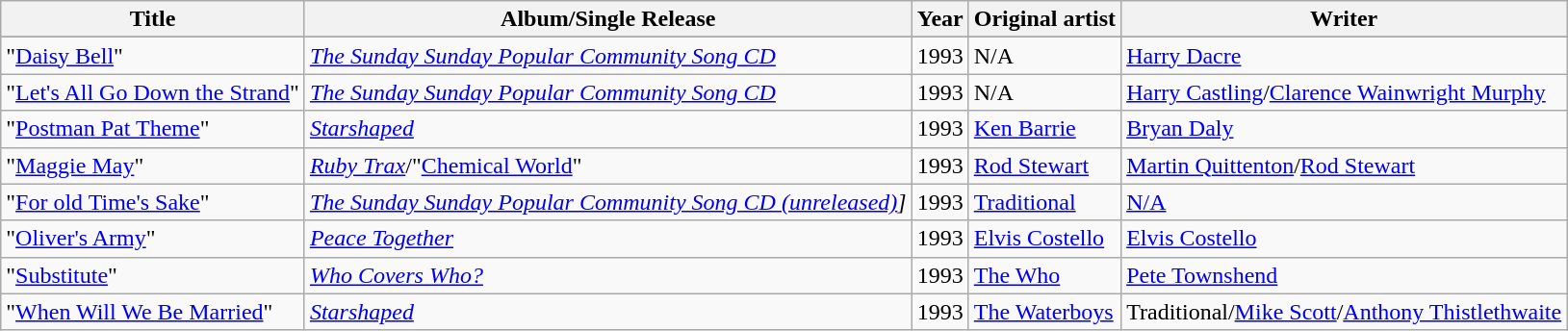<table class="wikitable sortable">
<tr>
<th>Title</th>
<th>Album/Single Release</th>
<th>Year</th>
<th>Original artist</th>
<th>Writer</th>
</tr>
<tr>
</tr>
<tr>
<td>"<a href='#'>Daisy Bell</a>"</td>
<td><em><a href='#'>The Sunday Sunday Popular Community Song CD</a></em></td>
<td>1993</td>
<td>N/A</td>
<td><a href='#'>Harry Dacre</a></td>
</tr>
<tr>
<td>"<a href='#'>Let's All Go Down the Strand</a>"</td>
<td><em><a href='#'>The Sunday Sunday Popular Community Song CD</a></em></td>
<td>1993</td>
<td>N/A</td>
<td><a href='#'>Harry Castling</a>/<a href='#'>Clarence Wainwright Murphy</a></td>
</tr>
<tr>
<td>"<a href='#'>Postman Pat Theme</a>"</td>
<td><em><a href='#'>Starshaped</a></em></td>
<td>1993</td>
<td><a href='#'>Ken Barrie</a></td>
<td><a href='#'>Bryan Daly</a></td>
</tr>
<tr>
<td>"<a href='#'>Maggie May</a>"</td>
<td><em><a href='#'>Ruby Trax</a></em>/"<a href='#'>Chemical World</a>"</td>
<td>1993</td>
<td><a href='#'>Rod Stewart</a></td>
<td><a href='#'>Martin Quittenton</a>/<a href='#'>Rod Stewart</a></td>
</tr>
<tr>
<td>"<a href='#'>For old Time's Sake</a>"</td>
<td><em><a href='#'>The Sunday Sunday Popular Community Song CD (unreleased)</a>]</em></td>
<td>1993</td>
<td><a href='#'>Traditional</a></td>
<td><a href='#'>N/A</a></td>
</tr>
<tr>
<td>"<a href='#'>Oliver's Army</a>"</td>
<td><em><a href='#'>Peace Together</a></em></td>
<td>1993</td>
<td><a href='#'>Elvis Costello</a></td>
<td><a href='#'>Elvis Costello</a></td>
</tr>
<tr>
<td>"<a href='#'>Substitute</a>"</td>
<td><em><a href='#'>Who Covers Who?</a></em></td>
<td>1993</td>
<td><a href='#'>The Who</a></td>
<td><a href='#'>Pete Townshend</a></td>
</tr>
<tr>
<td>"<a href='#'>When Will We Be Married</a>"</td>
<td><em><a href='#'>Starshaped</a></em></td>
<td>1993</td>
<td><a href='#'>The Waterboys</a></td>
<td>Traditional/<a href='#'>Mike Scott</a>/<a href='#'>Anthony Thistlethwaite</a></td>
</tr>
</table>
